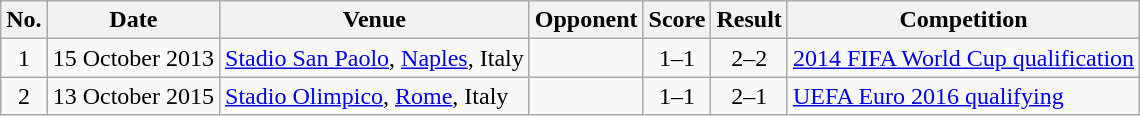<table class="wikitable sortable">
<tr>
<th scope="col">No.</th>
<th scope="col">Date</th>
<th scope="col">Venue</th>
<th scope="col">Opponent</th>
<th scope="col">Score</th>
<th scope="col">Result</th>
<th scope="col">Competition</th>
</tr>
<tr>
<td align="center">1</td>
<td>15 October 2013</td>
<td><a href='#'>Stadio San Paolo</a>, <a href='#'>Naples</a>, Italy</td>
<td></td>
<td align="center">1–1</td>
<td align="center">2–2</td>
<td><a href='#'>2014 FIFA World Cup qualification</a></td>
</tr>
<tr>
<td align="center">2</td>
<td>13 October 2015</td>
<td><a href='#'>Stadio Olimpico</a>, <a href='#'>Rome</a>, Italy</td>
<td></td>
<td align="center">1–1</td>
<td align="center">2–1</td>
<td><a href='#'>UEFA Euro 2016 qualifying</a></td>
</tr>
</table>
